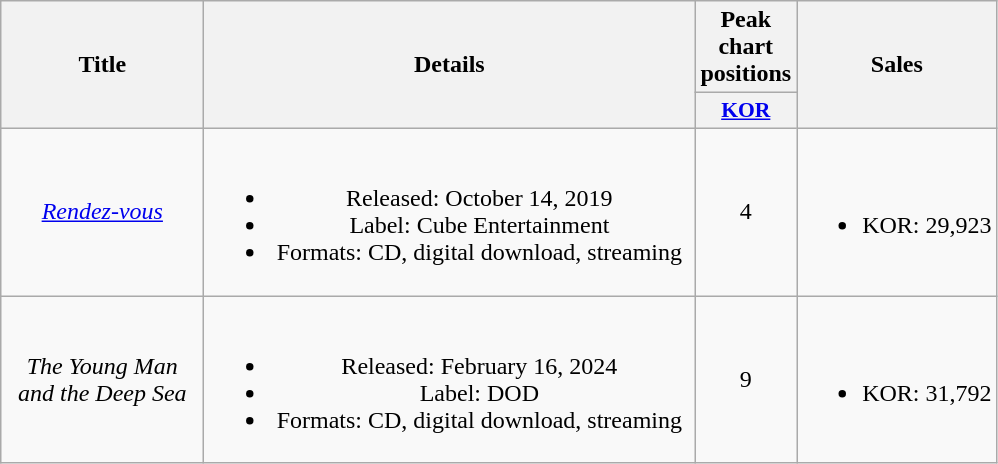<table class="wikitable plainrowheaders" style="text-align:center;">
<tr>
<th scope="col" rowspan="2" style="width:8em;">Title</th>
<th scope="col" rowspan="2" style="width:20em;">Details</th>
<th scope="col">Peak chart positions</th>
<th scope="col" rowspan="2">Sales</th>
</tr>
<tr>
<th scope="col" style="width:3em;font-size:90%;"><a href='#'>KOR</a><br></th>
</tr>
<tr>
<td scope="row"><em><a href='#'>Rendez-vous</a></em></td>
<td><br><ul><li>Released: October 14, 2019</li><li>Label: Cube Entertainment</li><li>Formats: CD, digital download, streaming</li></ul></td>
<td>4</td>
<td><br><ul><li>KOR: 29,923</li></ul></td>
</tr>
<tr>
<td scope="row"><em>The Young Man and the Deep Sea</em></td>
<td><br><ul><li>Released: February 16, 2024</li><li>Label: DOD</li><li>Formats: CD, digital download, streaming</li></ul></td>
<td>9</td>
<td><br><ul><li>KOR: 31,792</li></ul></td>
</tr>
</table>
